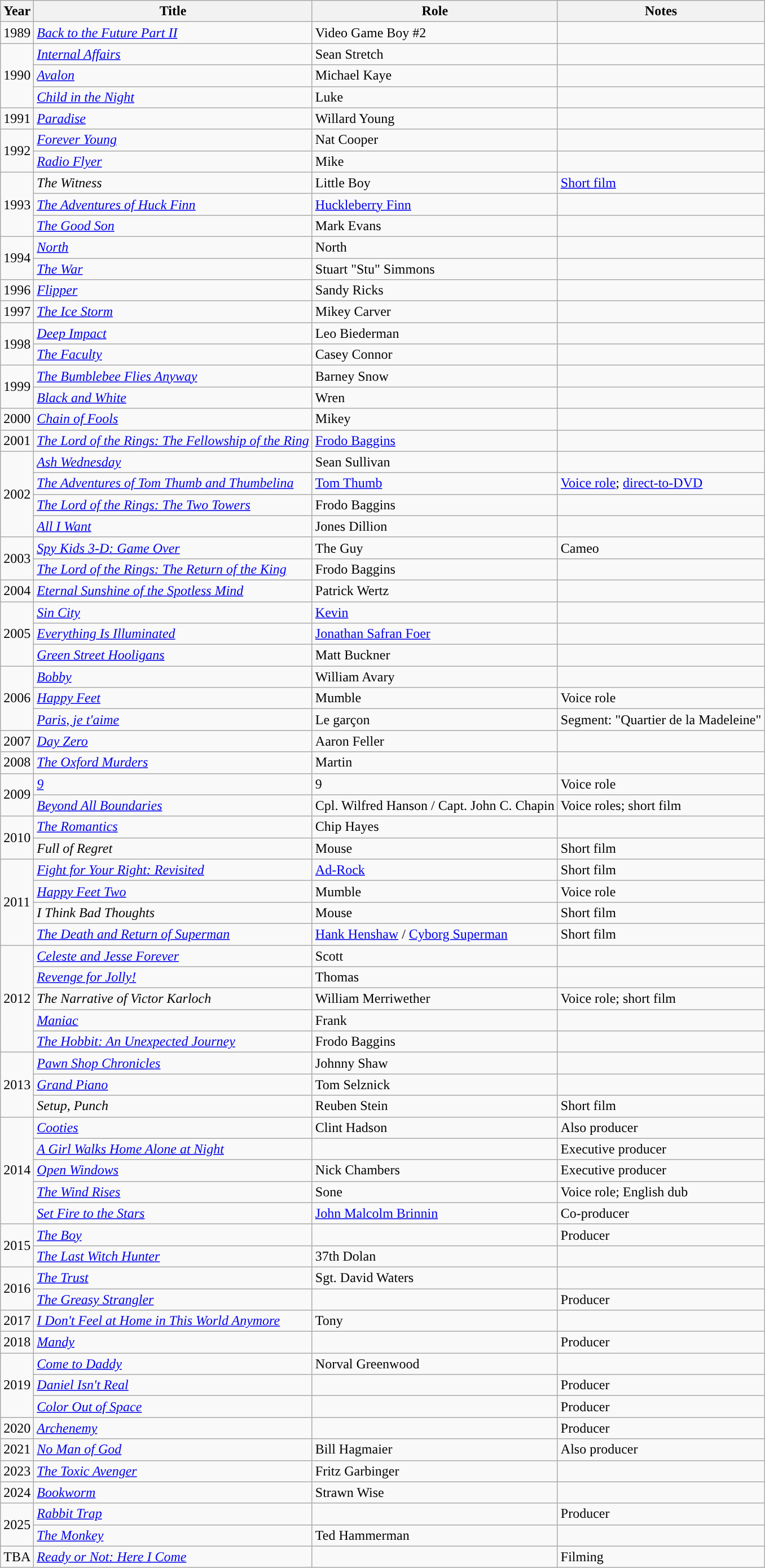<table class="wikitable sortable">
<tr>
<th>Year</th>
<th>Title</th>
<th>Role</th>
<th class=unsortable>Notes</th>
</tr>
<tr>
<td>1989</td>
<td><em><a href='#'>Back to the Future Part II</a></em></td>
<td>Video Game Boy #2</td>
<td></td>
</tr>
<tr>
<td rowspan="3">1990</td>
<td><em><a href='#'>Internal Affairs</a></em></td>
<td>Sean Stretch</td>
<td></td>
</tr>
<tr>
<td><em><a href='#'>Avalon</a></em></td>
<td>Michael Kaye</td>
<td></td>
</tr>
<tr>
<td><em><a href='#'>Child in the Night</a></em></td>
<td>Luke</td>
<td></td>
</tr>
<tr>
<td>1991</td>
<td><em><a href='#'>Paradise</a></em></td>
<td>Willard Young</td>
<td></td>
</tr>
<tr>
<td rowspan="2">1992</td>
<td><em><a href='#'>Forever Young</a></em></td>
<td>Nat Cooper</td>
<td></td>
</tr>
<tr>
<td><em><a href='#'>Radio Flyer</a></em></td>
<td>Mike</td>
<td></td>
</tr>
<tr>
<td rowspan="3">1993</td>
<td><em>The Witness</em></td>
<td>Little Boy</td>
<td><a href='#'>Short film</a></td>
</tr>
<tr>
<td><em><a href='#'>The Adventures of Huck Finn</a></em></td>
<td><a href='#'>Huckleberry Finn</a></td>
<td></td>
</tr>
<tr>
<td><em><a href='#'>The Good Son</a></em></td>
<td>Mark Evans</td>
<td></td>
</tr>
<tr>
<td rowspan="2">1994</td>
<td><em><a href='#'>North</a></em></td>
<td>North</td>
<td></td>
</tr>
<tr>
<td><em><a href='#'>The War</a></em></td>
<td>Stuart "Stu" Simmons</td>
<td></td>
</tr>
<tr>
<td>1996</td>
<td><em><a href='#'>Flipper</a></em></td>
<td>Sandy Ricks</td>
<td></td>
</tr>
<tr>
<td>1997</td>
<td><em><a href='#'>The Ice Storm</a></em></td>
<td>Mikey Carver</td>
<td></td>
</tr>
<tr>
<td rowspan="2">1998</td>
<td><em><a href='#'>Deep Impact</a></em></td>
<td>Leo Biederman</td>
<td></td>
</tr>
<tr>
<td><em><a href='#'>The Faculty</a></em></td>
<td>Casey Connor</td>
<td></td>
</tr>
<tr>
<td rowspan="2">1999</td>
<td><em><a href='#'>The Bumblebee Flies Anyway</a></em></td>
<td>Barney Snow</td>
<td></td>
</tr>
<tr>
<td><em><a href='#'>Black and White</a></em></td>
<td>Wren</td>
<td></td>
</tr>
<tr>
<td>2000</td>
<td><em><a href='#'>Chain of Fools</a></em></td>
<td>Mikey</td>
<td></td>
</tr>
<tr>
<td>2001</td>
<td><em><a href='#'>The Lord of the Rings: The Fellowship of the Ring</a></em></td>
<td><a href='#'>Frodo Baggins</a></td>
<td></td>
</tr>
<tr>
<td rowspan="4">2002</td>
<td><em><a href='#'>Ash Wednesday</a></em></td>
<td>Sean Sullivan</td>
<td></td>
</tr>
<tr>
<td><em><a href='#'>The Adventures of Tom Thumb and Thumbelina</a></em></td>
<td><a href='#'>Tom Thumb</a></td>
<td><a href='#'>Voice role</a>; <a href='#'>direct-to-DVD</a></td>
</tr>
<tr>
<td><em><a href='#'>The Lord of the Rings: The Two Towers</a></em></td>
<td>Frodo Baggins</td>
<td></td>
</tr>
<tr>
<td><em><a href='#'>All I Want</a></em></td>
<td>Jones Dillion</td>
<td></td>
</tr>
<tr>
<td rowspan="2">2003</td>
<td><em><a href='#'>Spy Kids 3-D: Game Over</a></em></td>
<td>The Guy</td>
<td>Cameo</td>
</tr>
<tr>
<td><em><a href='#'>The Lord of the Rings: The Return of the King</a></em></td>
<td>Frodo Baggins</td>
<td></td>
</tr>
<tr>
<td>2004</td>
<td><em><a href='#'>Eternal Sunshine of the Spotless Mind</a></em></td>
<td>Patrick Wertz</td>
<td></td>
</tr>
<tr>
<td rowspan="3">2005</td>
<td><em><a href='#'>Sin City</a></em></td>
<td><a href='#'>Kevin</a></td>
<td></td>
</tr>
<tr>
<td><em><a href='#'>Everything Is Illuminated</a></em></td>
<td><a href='#'>Jonathan Safran Foer</a></td>
<td></td>
</tr>
<tr>
<td><em><a href='#'>Green Street Hooligans</a></em></td>
<td>Matt Buckner</td>
<td></td>
</tr>
<tr>
<td rowspan="3">2006</td>
<td><em><a href='#'>Bobby</a></em></td>
<td>William Avary</td>
<td></td>
</tr>
<tr>
<td><em><a href='#'>Happy Feet</a></em></td>
<td>Mumble</td>
<td>Voice role</td>
</tr>
<tr>
<td><em><a href='#'>Paris, je t'aime</a></em></td>
<td>Le garçon</td>
<td>Segment: "Quartier de la Madeleine"</td>
</tr>
<tr>
<td>2007</td>
<td><em><a href='#'>Day Zero</a></em></td>
<td>Aaron Feller</td>
<td></td>
</tr>
<tr>
<td>2008</td>
<td><em><a href='#'>The Oxford Murders</a></em></td>
<td>Martin</td>
<td></td>
</tr>
<tr>
<td rowspan="2">2009</td>
<td><em><a href='#'>9</a></em></td>
<td>9</td>
<td>Voice role</td>
</tr>
<tr>
<td><em><a href='#'>Beyond All Boundaries</a></em></td>
<td>Cpl. Wilfred Hanson / Capt. John C. Chapin</td>
<td>Voice roles; short film</td>
</tr>
<tr>
<td rowspan="2">2010</td>
<td><em><a href='#'>The Romantics</a></em></td>
<td>Chip Hayes</td>
<td></td>
</tr>
<tr>
<td><em>Full of Regret</em></td>
<td>Mouse</td>
<td>Short film</td>
</tr>
<tr>
<td rowspan="4">2011</td>
<td><em><a href='#'>Fight for Your Right: Revisited</a></em></td>
<td><a href='#'>Ad-Rock</a></td>
<td>Short film</td>
</tr>
<tr>
<td><em><a href='#'>Happy Feet Two</a></em></td>
<td>Mumble</td>
<td>Voice role</td>
</tr>
<tr>
<td><em>I Think Bad Thoughts</em></td>
<td>Mouse</td>
<td>Short film</td>
</tr>
<tr>
<td><em><a href='#'>The Death and Return of Superman</a></em></td>
<td><a href='#'>Hank Henshaw</a> / <a href='#'>Cyborg Superman</a></td>
<td>Short film</td>
</tr>
<tr>
<td rowspan="5">2012</td>
<td><em><a href='#'>Celeste and Jesse Forever</a></em></td>
<td>Scott</td>
<td></td>
</tr>
<tr>
<td><em><a href='#'>Revenge for Jolly!</a></em></td>
<td>Thomas</td>
<td></td>
</tr>
<tr>
<td><em>The Narrative of Victor Karloch</em></td>
<td>William Merriwether</td>
<td>Voice role; short film</td>
</tr>
<tr>
<td><em><a href='#'>Maniac</a></em></td>
<td>Frank</td>
<td></td>
</tr>
<tr>
<td><em><a href='#'>The Hobbit: An Unexpected Journey</a></em></td>
<td>Frodo Baggins</td>
<td></td>
</tr>
<tr>
<td rowspan="3">2013</td>
<td><em><a href='#'>Pawn Shop Chronicles</a></em></td>
<td>Johnny Shaw</td>
<td></td>
</tr>
<tr>
<td><em><a href='#'>Grand Piano</a></em></td>
<td>Tom Selznick</td>
<td></td>
</tr>
<tr>
<td><em>Setup, Punch</em></td>
<td>Reuben Stein</td>
<td>Short film</td>
</tr>
<tr>
<td rowspan="5">2014</td>
<td><em><a href='#'>Cooties</a></em></td>
<td>Clint Hadson</td>
<td>Also producer</td>
</tr>
<tr>
<td><em><a href='#'>A Girl Walks Home Alone at Night</a></em></td>
<td></td>
<td>Executive producer</td>
</tr>
<tr>
<td><em><a href='#'>Open Windows</a></em></td>
<td>Nick Chambers</td>
<td>Executive producer</td>
</tr>
<tr>
<td><em><a href='#'>The Wind Rises</a></em></td>
<td>Sone</td>
<td>Voice role; English dub</td>
</tr>
<tr>
<td><em><a href='#'>Set Fire to the Stars</a></em></td>
<td><a href='#'>John Malcolm Brinnin</a></td>
<td>Co-producer</td>
</tr>
<tr>
<td rowspan="2">2015</td>
<td><em><a href='#'>The Boy</a></em></td>
<td></td>
<td>Producer</td>
</tr>
<tr>
<td><em><a href='#'>The Last Witch Hunter</a></em></td>
<td>37th Dolan</td>
<td></td>
</tr>
<tr>
<td rowspan="2">2016</td>
<td><em><a href='#'>The Trust</a></em></td>
<td>Sgt. David Waters</td>
<td></td>
</tr>
<tr>
<td><em><a href='#'>The Greasy Strangler</a></em></td>
<td></td>
<td>Producer</td>
</tr>
<tr>
<td>2017</td>
<td><em><a href='#'>I Don't Feel at Home in This World Anymore</a></em></td>
<td>Tony</td>
<td></td>
</tr>
<tr>
<td>2018</td>
<td><em><a href='#'>Mandy</a></em></td>
<td></td>
<td>Producer</td>
</tr>
<tr>
<td rowspan="3">2019</td>
<td><em><a href='#'>Come to Daddy</a></em></td>
<td>Norval Greenwood</td>
<td></td>
</tr>
<tr>
<td><em><a href='#'>Daniel Isn't Real</a></em></td>
<td></td>
<td>Producer</td>
</tr>
<tr>
<td><em><a href='#'>Color Out of Space</a></em></td>
<td></td>
<td>Producer</td>
</tr>
<tr>
<td>2020</td>
<td><em><a href='#'>Archenemy</a></em></td>
<td></td>
<td>Producer</td>
</tr>
<tr>
<td>2021</td>
<td><em><a href='#'>No Man of God</a></em></td>
<td>Bill Hagmaier</td>
<td>Also producer</td>
</tr>
<tr>
<td>2023</td>
<td><em><a href='#'>The Toxic Avenger</a></em></td>
<td>Fritz Garbinger</td>
<td></td>
</tr>
<tr>
<td>2024</td>
<td><em><a href='#'>Bookworm</a></em></td>
<td>Strawn Wise</td>
<td></td>
</tr>
<tr>
<td rowspan="2">2025</td>
<td><em><a href='#'>Rabbit Trap</a></em></td>
<td></td>
<td>Producer</td>
</tr>
<tr>
<td><em><a href='#'>The Monkey</a></em></td>
<td>Ted Hammerman</td>
<td></td>
</tr>
<tr>
<td>TBA</td>
<td><em><a href='#'>Ready or Not: Here I Come</a></em></td>
<td></td>
<td>Filming</td>
</tr>
</table>
